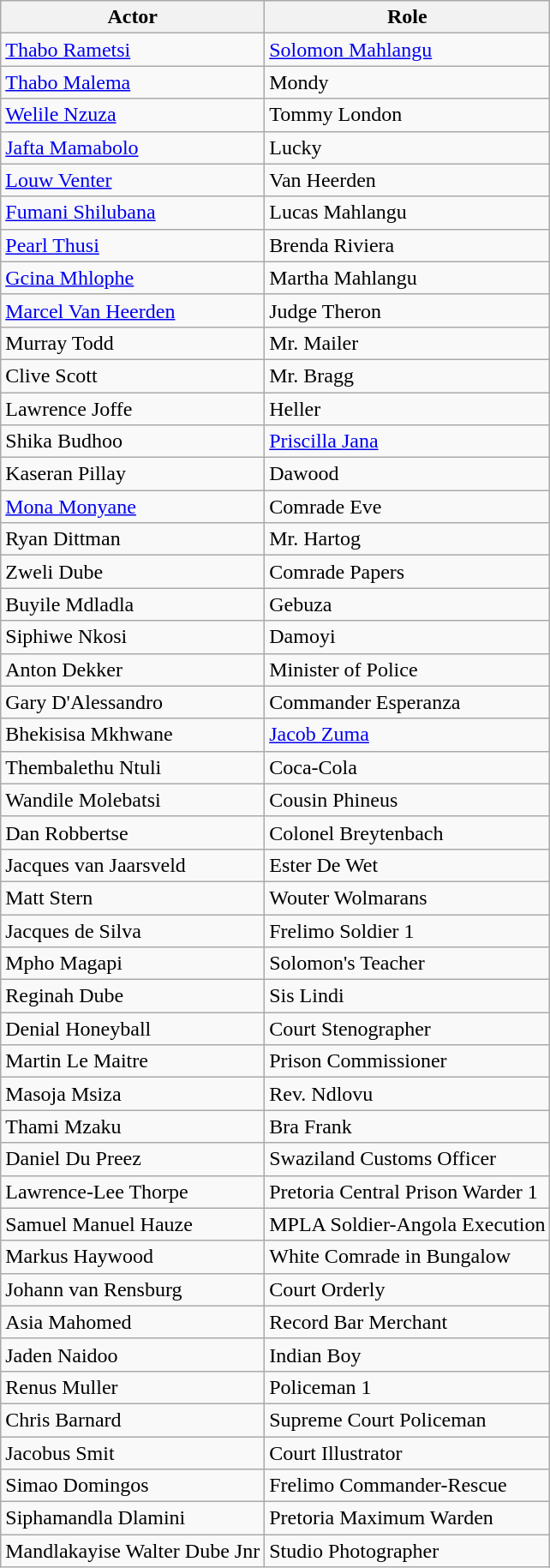<table class="wikitable sortable">
<tr>
<th>Actor</th>
<th>Role</th>
</tr>
<tr>
<td><a href='#'>Thabo Rametsi</a></td>
<td><a href='#'>Solomon Mahlangu</a></td>
</tr>
<tr>
<td><a href='#'>Thabo Malema</a></td>
<td>Mondy</td>
</tr>
<tr>
<td><a href='#'>Welile Nzuza</a></td>
<td>Tommy London</td>
</tr>
<tr>
<td><a href='#'>Jafta Mamabolo</a></td>
<td>Lucky</td>
</tr>
<tr>
<td><a href='#'>Louw Venter</a></td>
<td>Van Heerden</td>
</tr>
<tr>
<td><a href='#'>Fumani Shilubana</a></td>
<td>Lucas Mahlangu</td>
</tr>
<tr>
<td><a href='#'>Pearl Thusi</a></td>
<td>Brenda Riviera</td>
</tr>
<tr>
<td><a href='#'>Gcina Mhlophe</a></td>
<td>Martha Mahlangu</td>
</tr>
<tr>
<td><a href='#'>Marcel Van Heerden</a></td>
<td>Judge Theron</td>
</tr>
<tr>
<td>Murray Todd</td>
<td>Mr. Mailer</td>
</tr>
<tr>
<td>Clive Scott</td>
<td>Mr. Bragg</td>
</tr>
<tr>
<td>Lawrence Joffe</td>
<td>Heller</td>
</tr>
<tr>
<td>Shika Budhoo</td>
<td><a href='#'>Priscilla Jana</a></td>
</tr>
<tr>
<td>Kaseran Pillay</td>
<td>Dawood</td>
</tr>
<tr>
<td><a href='#'>Mona Monyane</a></td>
<td>Comrade Eve</td>
</tr>
<tr>
<td>Ryan Dittman</td>
<td>Mr. Hartog</td>
</tr>
<tr>
<td>Zweli Dube</td>
<td>Comrade Papers</td>
</tr>
<tr>
<td>Buyile Mdladla</td>
<td>Gebuza</td>
</tr>
<tr>
<td>Siphiwe Nkosi</td>
<td>Damoyi</td>
</tr>
<tr>
<td>Anton Dekker</td>
<td>Minister of Police</td>
</tr>
<tr>
<td>Gary D'Alessandro</td>
<td>Commander Esperanza</td>
</tr>
<tr>
<td>Bhekisisa Mkhwane</td>
<td><a href='#'>Jacob Zuma</a></td>
</tr>
<tr>
<td>Thembalethu Ntuli</td>
<td>Coca-Cola</td>
</tr>
<tr>
<td>Wandile Molebatsi</td>
<td>Cousin Phineus</td>
</tr>
<tr>
<td>Dan Robbertse</td>
<td>Colonel Breytenbach</td>
</tr>
<tr>
<td>Jacques van Jaarsveld</td>
<td>Ester De Wet</td>
</tr>
<tr>
<td>Matt Stern</td>
<td>Wouter Wolmarans</td>
</tr>
<tr>
<td>Jacques de Silva</td>
<td>Frelimo Soldier 1</td>
</tr>
<tr>
<td>Mpho Magapi</td>
<td>Solomon's Teacher</td>
</tr>
<tr>
<td>Reginah Dube</td>
<td>Sis Lindi</td>
</tr>
<tr>
<td>Denial Honeyball</td>
<td>Court Stenographer</td>
</tr>
<tr>
<td>Martin Le Maitre</td>
<td>Prison Commissioner</td>
</tr>
<tr>
<td>Masoja Msiza</td>
<td>Rev. Ndlovu</td>
</tr>
<tr>
<td>Thami Mzaku</td>
<td>Bra Frank</td>
</tr>
<tr>
<td>Daniel Du Preez</td>
<td>Swaziland Customs Officer</td>
</tr>
<tr>
<td>Lawrence-Lee Thorpe</td>
<td>Pretoria Central Prison Warder 1</td>
</tr>
<tr>
<td>Samuel Manuel Hauze</td>
<td>MPLA Soldier-Angola Execution</td>
</tr>
<tr>
<td>Markus Haywood</td>
<td>White Comrade in Bungalow</td>
</tr>
<tr>
<td>Johann van Rensburg</td>
<td>Court Orderly</td>
</tr>
<tr>
<td>Asia Mahomed</td>
<td>Record Bar Merchant</td>
</tr>
<tr>
<td>Jaden Naidoo</td>
<td>Indian Boy</td>
</tr>
<tr>
<td>Renus Muller</td>
<td>Policeman 1</td>
</tr>
<tr>
<td>Chris Barnard</td>
<td>Supreme Court Policeman</td>
</tr>
<tr>
<td>Jacobus Smit</td>
<td>Court Illustrator</td>
</tr>
<tr>
<td>Simao Domingos</td>
<td>Frelimo Commander-Rescue</td>
</tr>
<tr>
<td>Siphamandla Dlamini</td>
<td>Pretoria Maximum Warden</td>
</tr>
<tr>
<td>Mandlakayise Walter Dube Jnr</td>
<td>Studio Photographer</td>
</tr>
</table>
